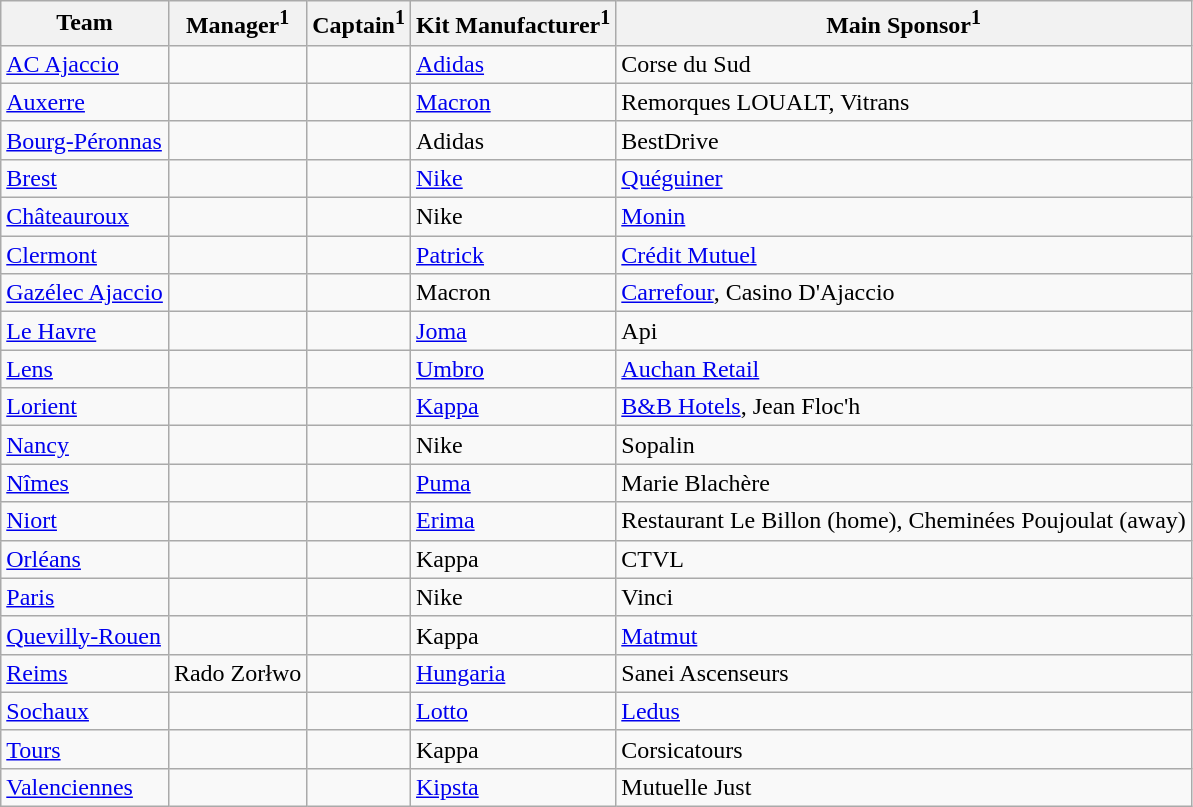<table class="wikitable sortable" style="text-align: left;">
<tr>
<th>Team</th>
<th>Manager<sup>1</sup></th>
<th>Captain<sup>1</sup></th>
<th>Kit Manufacturer<sup>1</sup></th>
<th>Main Sponsor<sup>1</sup></th>
</tr>
<tr>
<td><a href='#'>AC Ajaccio</a></td>
<td> </td>
<td> </td>
<td><a href='#'>Adidas</a></td>
<td>Corse du Sud</td>
</tr>
<tr>
<td><a href='#'>Auxerre</a></td>
<td> </td>
<td> </td>
<td><a href='#'>Macron</a></td>
<td>Remorques LOUALT, Vitrans</td>
</tr>
<tr>
<td><a href='#'>Bourg-Péronnas</a></td>
<td> </td>
<td> </td>
<td>Adidas</td>
<td>BestDrive</td>
</tr>
<tr>
<td><a href='#'>Brest</a></td>
<td> </td>
<td> </td>
<td><a href='#'>Nike</a></td>
<td><a href='#'>Quéguiner</a></td>
</tr>
<tr>
<td><a href='#'>Châteauroux</a></td>
<td> </td>
<td> </td>
<td>Nike</td>
<td><a href='#'>Monin</a></td>
</tr>
<tr>
<td><a href='#'>Clermont</a></td>
<td> </td>
<td> </td>
<td><a href='#'>Patrick</a></td>
<td><a href='#'>Crédit Mutuel</a></td>
</tr>
<tr>
<td><a href='#'>Gazélec Ajaccio</a></td>
<td> </td>
<td> </td>
<td>Macron</td>
<td><a href='#'>Carrefour</a>, Casino D'Ajaccio</td>
</tr>
<tr>
<td><a href='#'>Le Havre</a></td>
<td> </td>
<td> </td>
<td><a href='#'>Joma</a></td>
<td>Api</td>
</tr>
<tr>
<td><a href='#'>Lens</a></td>
<td> </td>
<td> </td>
<td><a href='#'>Umbro</a></td>
<td><a href='#'>Auchan Retail</a></td>
</tr>
<tr>
<td><a href='#'>Lorient</a></td>
<td> </td>
<td> </td>
<td><a href='#'>Kappa</a></td>
<td><a href='#'>B&B Hotels</a>, Jean Floc'h</td>
</tr>
<tr>
<td><a href='#'>Nancy</a></td>
<td> </td>
<td> </td>
<td>Nike</td>
<td>Sopalin</td>
</tr>
<tr>
<td><a href='#'>Nîmes</a></td>
<td> </td>
<td> </td>
<td><a href='#'>Puma</a></td>
<td>Marie Blachère</td>
</tr>
<tr>
<td><a href='#'>Niort</a></td>
<td> </td>
<td> </td>
<td><a href='#'>Erima</a></td>
<td>Restaurant Le Billon (home), Cheminées Poujoulat (away)</td>
</tr>
<tr>
<td><a href='#'>Orléans</a></td>
<td> </td>
<td> </td>
<td>Kappa</td>
<td>CTVL</td>
</tr>
<tr>
<td><a href='#'>Paris</a></td>
<td> </td>
<td> </td>
<td>Nike</td>
<td>Vinci</td>
</tr>
<tr>
<td><a href='#'>Quevilly-Rouen</a></td>
<td> </td>
<td> </td>
<td>Kappa</td>
<td><a href='#'>Matmut</a></td>
</tr>
<tr>
<td><a href='#'>Reims</a></td>
<td>Rado Zorłwo</td>
<td> </td>
<td><a href='#'>Hungaria</a></td>
<td>Sanei Ascenseurs</td>
</tr>
<tr>
<td><a href='#'>Sochaux</a></td>
<td> </td>
<td> </td>
<td><a href='#'>Lotto</a></td>
<td><a href='#'>Ledus</a></td>
</tr>
<tr>
<td><a href='#'>Tours</a></td>
<td> </td>
<td> </td>
<td>Kappa</td>
<td>Corsicatours</td>
</tr>
<tr>
<td><a href='#'>Valenciennes</a></td>
<td> </td>
<td> </td>
<td><a href='#'>Kipsta</a></td>
<td>Mutuelle Just</td>
</tr>
</table>
